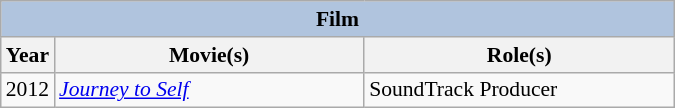<table class="wikitable" style="font-size: 90%;">
<tr>
<th colspan="5" style="background: LightSteelBlue;">Film</th>
</tr>
<tr>
<th>Year</th>
<th width="200">Movie(s)</th>
<th width="200">Role(s)</th>
</tr>
<tr>
<td rowspan="1">2012</td>
<td><em><a href='#'>Journey to Self</a></em></td>
<td>SoundTrack Producer</td>
</tr>
</table>
